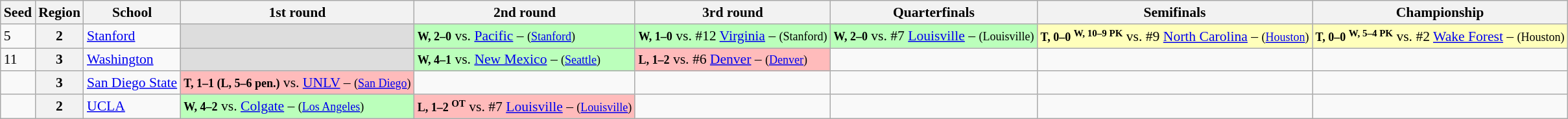<table class="sortable wikitable" style="white-space:nowrap; font-size:90%;">
<tr>
<th>Seed</th>
<th>Region</th>
<th>School</th>
<th>1st round</th>
<th>2nd round</th>
<th>3rd round</th>
<th>Quarterfinals</th>
<th>Semifinals</th>
<th>Championship</th>
</tr>
<tr>
<td>5</td>
<th>2</th>
<td><a href='#'>Stanford</a></td>
<td bgcolor=#ddd></td>
<td style="background:#bfb;"><small><strong>W, 2–0</strong></small> vs. <a href='#'>Pacific</a> – <small>(<a href='#'>Stanford</a>)</small></td>
<td style="background:#bfb;"><small><strong>W, 1–0</strong></small> vs. #12 <a href='#'>Virginia</a> – <small>(Stanford)</small></td>
<td style="background:#bfb;"><small><strong>W, 2–0</strong></small> vs. #7 <a href='#'>Louisville</a>  – <small>(Louisville)</small></td>
<td style="background:#ffb;"><small><strong>T, 0–0 <sup>W, 10–9 PK</sup></strong></small> vs. #9 <a href='#'>North Carolina</a> – <small>(<a href='#'>Houston</a>)</small></td>
<td style="background:#ffb;"><small><strong>T, 0–0 <sup>W, 5–4 PK</sup></strong></small> vs. #2 <a href='#'>Wake Forest</a> – <small>(Houston)</small></td>
</tr>
<tr>
<td>11</td>
<th>3</th>
<td><a href='#'>Washington</a></td>
<td bgcolor=#ddd></td>
<td style="background:#bfb;"><small><strong>W, 4–1</strong></small> vs. <a href='#'>New Mexico</a> – <small>(<a href='#'>Seattle</a>)</small></td>
<td style="background:#FBB"><small><strong>L, 1–2</strong></small> vs. #6 <a href='#'>Denver</a> – <small>(<a href='#'>Denver</a>)</small></td>
<td></td>
<td></td>
<td></td>
</tr>
<tr>
<td></td>
<th>3</th>
<td><a href='#'>San Diego State</a></td>
<td style="background:#FBB;"><small><strong>T, 1–1 (L, 5–6 pen.)</strong></small> vs. <a href='#'>UNLV</a> – <small>(<a href='#'>San Diego</a>)</small></td>
<td></td>
<td></td>
<td></td>
<td></td>
<td></td>
</tr>
<tr>
<td></td>
<th>2</th>
<td><a href='#'>UCLA</a></td>
<td style="background:#bfb;"><small><strong>W, 4–2</strong></small> vs. <a href='#'>Colgate</a> – <small>(<a href='#'>Los Angeles</a>)</small></td>
<td style="background:#FBB"><small><strong>L, 1–2 <sup>OT</sup></strong></small>  vs. #7 <a href='#'>Louisville</a> – <small>(<a href='#'>Louisville</a>)</small></td>
<td></td>
<td></td>
<td></td>
<td></td>
</tr>
</table>
